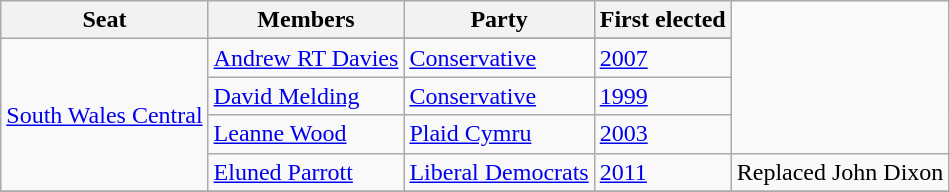<table class="wikitable sortable">
<tr>
<th colspan=1>Seat</th>
<th>Members</th>
<th>Party</th>
<th>First elected</th>
</tr>
<tr>
<td rowspan=5><a href='#'>South Wales Central</a></td>
</tr>
<tr>
<td><a href='#'>Andrew RT Davies</a></td>
<td><a href='#'>Conservative</a></td>
<td><a href='#'>2007</a></td>
</tr>
<tr>
<td><a href='#'>David Melding</a></td>
<td><a href='#'>Conservative</a></td>
<td><a href='#'>1999</a></td>
</tr>
<tr>
<td><a href='#'>Leanne Wood</a></td>
<td><a href='#'>Plaid Cymru</a></td>
<td><a href='#'>2003</a></td>
</tr>
<tr>
<td><a href='#'>Eluned Parrott</a></td>
<td><a href='#'>Liberal Democrats</a></td>
<td><a href='#'>2011</a></td>
<td>Replaced John Dixon </td>
</tr>
<tr>
</tr>
</table>
